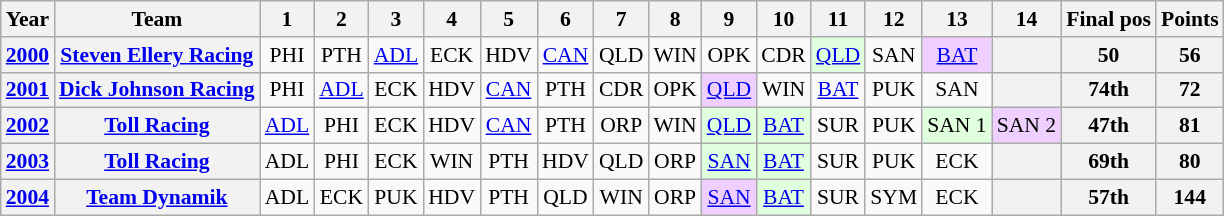<table class="wikitable" style="text-align:center; font-size:90%">
<tr>
<th>Year</th>
<th>Team</th>
<th>1</th>
<th>2</th>
<th>3</th>
<th>4</th>
<th>5</th>
<th>6</th>
<th>7</th>
<th>8</th>
<th>9</th>
<th>10</th>
<th>11</th>
<th>12</th>
<th>13</th>
<th>14</th>
<th>Final pos</th>
<th>Points</th>
</tr>
<tr>
<th><a href='#'>2000</a></th>
<th><a href='#'>Steven Ellery Racing</a></th>
<td>PHI</td>
<td>PTH</td>
<td><a href='#'>ADL</a></td>
<td>ECK</td>
<td>HDV</td>
<td><a href='#'>CAN</a></td>
<td>QLD</td>
<td>WIN</td>
<td>OPK</td>
<td>CDR</td>
<td style="background:#dfffdf;"><a href='#'>QLD</a><br></td>
<td>SAN</td>
<td style="background:#EFCFFF;"><a href='#'>BAT</a><br></td>
<th></th>
<th>50</th>
<th>56</th>
</tr>
<tr>
<th><a href='#'>2001</a></th>
<th><a href='#'>Dick Johnson Racing</a></th>
<td>PHI</td>
<td><a href='#'>ADL</a></td>
<td>ECK</td>
<td>HDV</td>
<td><a href='#'>CAN</a></td>
<td>PTH</td>
<td>CDR</td>
<td>OPK</td>
<td style="background:#EFCFFF;"><a href='#'>QLD</a><br></td>
<td>WIN</td>
<td><a href='#'>BAT</a></td>
<td>PUK</td>
<td>SAN</td>
<th></th>
<th>74th</th>
<th>72</th>
</tr>
<tr>
<th><a href='#'>2002</a></th>
<th><a href='#'>Toll Racing</a></th>
<td><a href='#'>ADL</a></td>
<td>PHI</td>
<td>ECK</td>
<td>HDV</td>
<td><a href='#'>CAN</a></td>
<td>PTH</td>
<td>ORP</td>
<td>WIN</td>
<td style="background:#dfffdf;"><a href='#'>QLD</a><br></td>
<td style="background:#dfffdf;"><a href='#'>BAT</a><br></td>
<td>SUR</td>
<td>PUK</td>
<td style="background:#dfffdf;">SAN 1<br></td>
<td style="background:#EFCFFF;">SAN 2<br></td>
<th>47th</th>
<th>81</th>
</tr>
<tr>
<th><a href='#'>2003</a></th>
<th><a href='#'>Toll Racing</a></th>
<td>ADL</td>
<td>PHI</td>
<td>ECK</td>
<td>WIN</td>
<td>PTH</td>
<td>HDV</td>
<td>QLD</td>
<td>ORP</td>
<td style="background:#dfffdf;"><a href='#'>SAN</a><br></td>
<td style="background:#dfffdf;"><a href='#'>BAT</a><br></td>
<td>SUR</td>
<td>PUK</td>
<td>ECK</td>
<th></th>
<th>69th</th>
<th>80</th>
</tr>
<tr>
<th><a href='#'>2004</a></th>
<th><a href='#'>Team Dynamik</a></th>
<td>ADL</td>
<td>ECK</td>
<td>PUK</td>
<td>HDV</td>
<td>PTH</td>
<td>QLD</td>
<td>WIN</td>
<td>ORP</td>
<td style="background:#EFCFFF;"><a href='#'>SAN</a><br></td>
<td style="background:#dfffdf;"><a href='#'>BAT</a><br></td>
<td>SUR</td>
<td>SYM</td>
<td>ECK</td>
<th></th>
<th>57th</th>
<th>144</th>
</tr>
</table>
